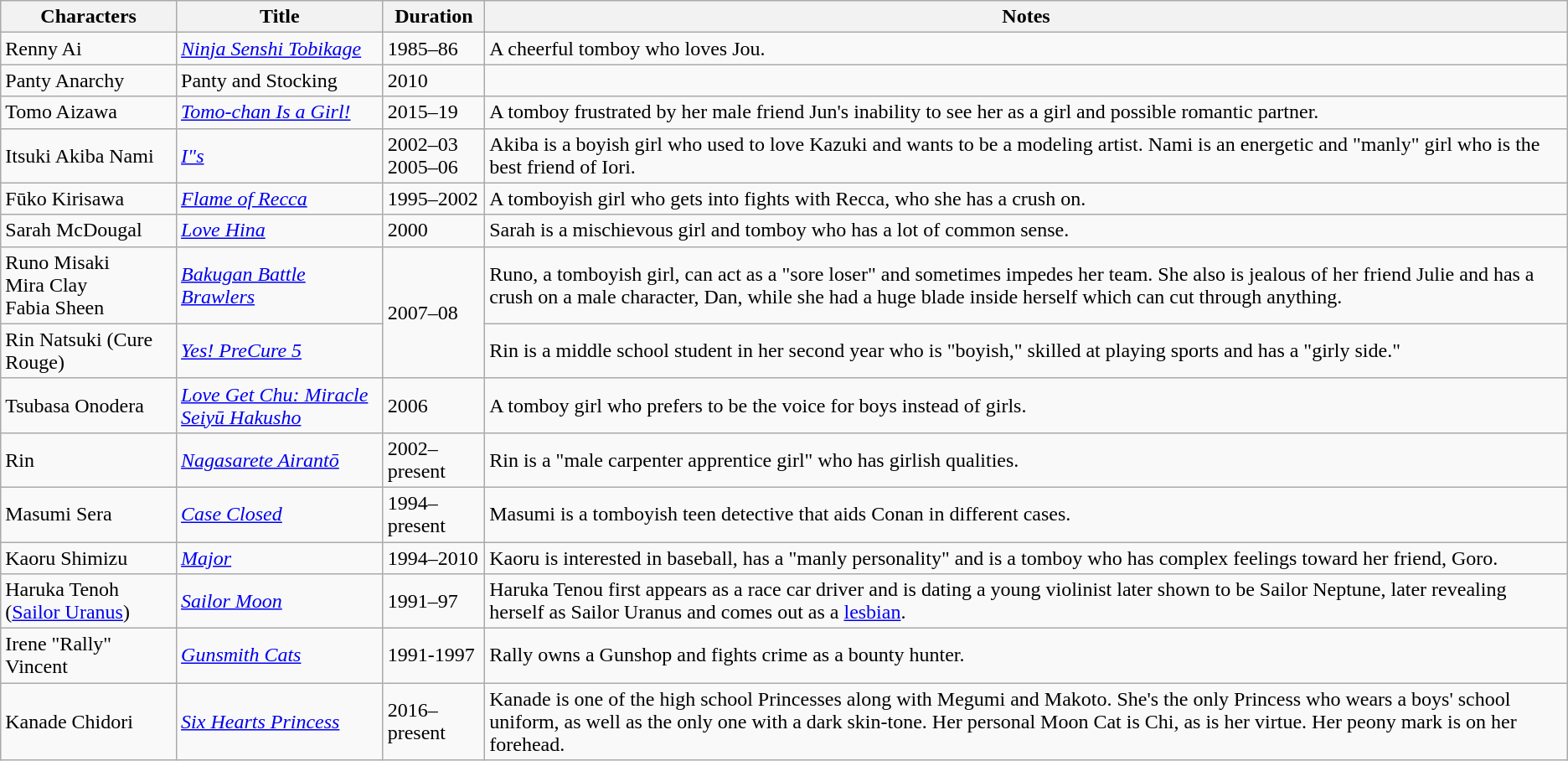<table class="wikitable sortable">
<tr>
<th>Characters</th>
<th>Title</th>
<th>Duration</th>
<th>Notes</th>
</tr>
<tr>
<td>Renny Ai</td>
<td><em><a href='#'>Ninja Senshi Tobikage</a></em></td>
<td>1985–86</td>
<td>A cheerful tomboy who loves Jou.</td>
</tr>
<tr>
<td>Panty Anarchy</td>
<td>Panty and Stocking</td>
<td>2010</td>
<td></td>
</tr>
<tr>
<td>Tomo Aizawa</td>
<td><em><a href='#'>Tomo-chan Is a Girl!</a></em></td>
<td>2015–19</td>
<td>A tomboy frustrated by her male friend Jun's inability to see her as a girl and possible romantic partner.</td>
</tr>
<tr>
<td>Itsuki Akiba Nami</td>
<td><em><a href='#'>I"s</a></em></td>
<td>2002–03<br>2005–06</td>
<td>Akiba is a boyish girl who used to love Kazuki and wants to be a modeling artist. Nami is an energetic and "manly" girl who is the best friend of Iori.</td>
</tr>
<tr>
<td>Fūko Kirisawa</td>
<td><em><a href='#'>Flame of Recca</a></em></td>
<td>1995–2002</td>
<td>A tomboyish girl who gets into fights with Recca, who she has a crush on.</td>
</tr>
<tr>
<td>Sarah McDougal</td>
<td><em><a href='#'>Love Hina</a></em></td>
<td>2000</td>
<td>Sarah is a mischievous girl and tomboy who has a lot of common sense.</td>
</tr>
<tr>
<td>Runo Misaki <br>Mira Clay <br>Fabia Sheen</td>
<td><em><a href='#'>Bakugan Battle Brawlers</a></em></td>
<td rowspan=2>2007–08</td>
<td>Runo, a tomboyish girl, can act as a "sore loser" and sometimes impedes her team. She also is jealous of her friend Julie and has a crush on a male character, Dan, while she had a huge blade inside herself which can cut through anything.</td>
</tr>
<tr>
<td>Rin Natsuki (Cure Rouge)</td>
<td><em><a href='#'>Yes! PreCure 5</a></em></td>
<td>Rin is a middle school student in her second year who is "boyish," skilled at playing sports and has a "girly side."</td>
</tr>
<tr>
<td>Tsubasa Onodera</td>
<td><em><a href='#'>Love Get Chu: Miracle Seiyū Hakusho</a></em></td>
<td>2006</td>
<td>A tomboy girl who prefers to be the voice for boys instead of girls.</td>
</tr>
<tr>
<td>Rin</td>
<td><em><a href='#'>Nagasarete Airantō</a></em></td>
<td>2002–present</td>
<td>Rin is a "male carpenter apprentice girl" who has girlish qualities.</td>
</tr>
<tr>
<td>Masumi Sera</td>
<td><em><a href='#'>Case Closed</a></em></td>
<td>1994–present</td>
<td>Masumi is a tomboyish teen detective that aids Conan in different cases.</td>
</tr>
<tr>
<td>Kaoru Shimizu</td>
<td><em><a href='#'>Major</a></em></td>
<td>1994–2010</td>
<td>Kaoru is interested in baseball, has a "manly personality" and is a tomboy who has complex feelings toward her friend, Goro.</td>
</tr>
<tr>
<td>Haruka Tenoh (<a href='#'>Sailor Uranus</a>)</td>
<td><em><a href='#'>Sailor Moon</a></em></td>
<td>1991–97</td>
<td>Haruka Tenou first appears as a race car driver and is dating a young violinist later shown to be Sailor Neptune, later revealing herself as Sailor Uranus and comes out as a <a href='#'>lesbian</a>.</td>
</tr>
<tr>
<td>Irene "Rally" Vincent</td>
<td><em><a href='#'>Gunsmith Cats</a></em></td>
<td>1991-1997</td>
<td>Rally owns a Gunshop and fights crime as a bounty hunter.</td>
</tr>
<tr>
<td>Kanade Chidori</td>
<td><a href='#'><em>Six Hearts Princess</em></a></td>
<td>2016–present</td>
<td>Kanade is one of the high school Princesses along with Megumi and Makoto. She's the only Princess who wears a boys' school uniform, as well as the only one with a dark skin-tone. Her personal Moon Cat is Chi, as is her virtue. Her peony mark is on her forehead.</td>
</tr>
</table>
